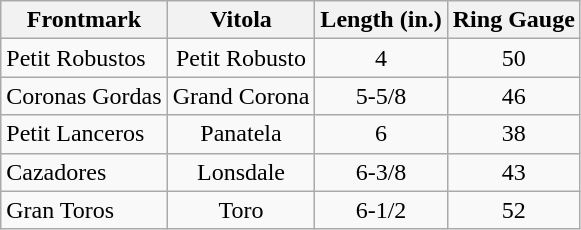<table class="wikitable">
<tr>
<th>Frontmark</th>
<th>Vitola</th>
<th>Length (in.)</th>
<th>Ring Gauge</th>
</tr>
<tr>
<td>Petit Robustos</td>
<td align="center">Petit Robusto</td>
<td align="center">4</td>
<td align="center">50</td>
</tr>
<tr>
<td>Coronas Gordas</td>
<td align="center">Grand Corona</td>
<td align="center">5-5/8</td>
<td align="center">46</td>
</tr>
<tr>
<td>Petit Lanceros</td>
<td align="center">Panatela</td>
<td align="center">6</td>
<td align="center">38</td>
</tr>
<tr>
<td>Cazadores</td>
<td align="center">Lonsdale</td>
<td align="center">6-3/8</td>
<td align="center">43</td>
</tr>
<tr>
<td>Gran Toros</td>
<td align="center">Toro</td>
<td align="center">6-1/2</td>
<td align="center">52</td>
</tr>
</table>
